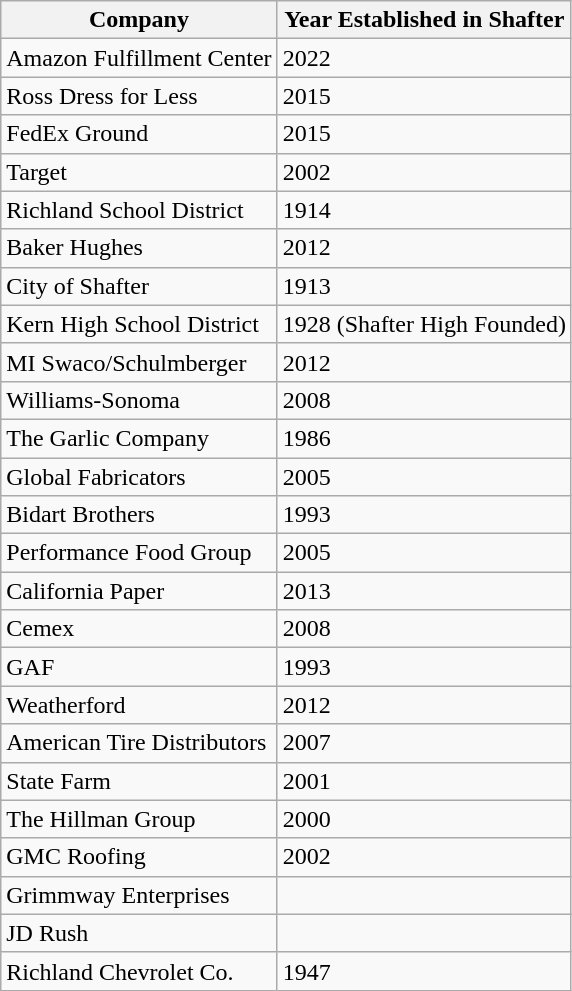<table class="wikitable">
<tr>
<th>Company</th>
<th>Year Established in Shafter</th>
</tr>
<tr>
<td>Amazon Fulfillment Center</td>
<td>2022</td>
</tr>
<tr>
<td>Ross Dress for Less</td>
<td>2015</td>
</tr>
<tr>
<td>FedEx Ground</td>
<td>2015</td>
</tr>
<tr>
<td>Target</td>
<td>2002</td>
</tr>
<tr>
<td>Richland School District</td>
<td>1914</td>
</tr>
<tr>
<td>Baker Hughes</td>
<td>2012</td>
</tr>
<tr>
<td>City of Shafter</td>
<td>1913</td>
</tr>
<tr>
<td>Kern High School District</td>
<td>1928 (Shafter High Founded)</td>
</tr>
<tr>
<td>MI Swaco/Schulmberger</td>
<td>2012</td>
</tr>
<tr>
<td>Williams-Sonoma</td>
<td>2008</td>
</tr>
<tr>
<td>The Garlic Company</td>
<td>1986</td>
</tr>
<tr>
<td>Global Fabricators</td>
<td>2005</td>
</tr>
<tr>
<td>Bidart Brothers</td>
<td>1993</td>
</tr>
<tr>
<td>Performance Food Group</td>
<td>2005</td>
</tr>
<tr>
<td>California Paper</td>
<td>2013</td>
</tr>
<tr>
<td>Cemex</td>
<td>2008</td>
</tr>
<tr>
<td>GAF</td>
<td>1993</td>
</tr>
<tr>
<td>Weatherford</td>
<td>2012</td>
</tr>
<tr>
<td>American Tire Distributors</td>
<td>2007</td>
</tr>
<tr>
<td>State Farm</td>
<td>2001</td>
</tr>
<tr>
<td>The Hillman Group</td>
<td>2000</td>
</tr>
<tr>
<td>GMC Roofing</td>
<td>2002</td>
</tr>
<tr>
<td>Grimmway Enterprises</td>
<td></td>
</tr>
<tr>
<td>JD Rush</td>
<td></td>
</tr>
<tr>
<td>Richland Chevrolet Co.</td>
<td>1947</td>
</tr>
</table>
